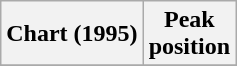<table class="wikitable sortable">
<tr>
<th align="left">Chart (1995)</th>
<th align="center">Peak<br>position</th>
</tr>
<tr>
</tr>
</table>
